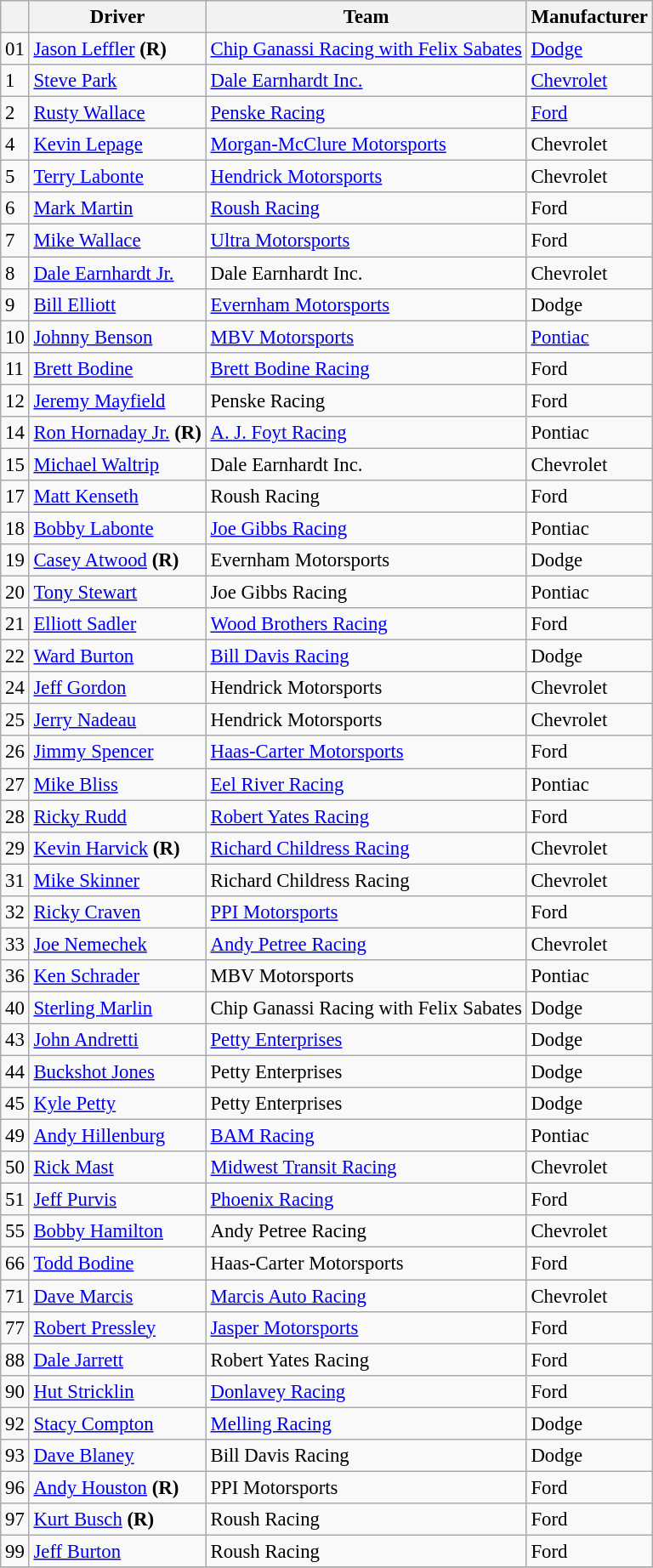<table class="wikitable" style="font-size:95%">
<tr>
<th></th>
<th>Driver</th>
<th>Team</th>
<th>Manufacturer</th>
</tr>
<tr>
<td>01</td>
<td><a href='#'>Jason Leffler</a> <strong>(R)</strong></td>
<td><a href='#'>Chip Ganassi Racing with Felix Sabates</a></td>
<td><a href='#'>Dodge</a></td>
</tr>
<tr>
<td>1</td>
<td><a href='#'>Steve Park</a></td>
<td><a href='#'>Dale Earnhardt Inc.</a></td>
<td><a href='#'>Chevrolet</a></td>
</tr>
<tr>
<td>2</td>
<td><a href='#'>Rusty Wallace</a></td>
<td><a href='#'>Penske Racing</a></td>
<td><a href='#'>Ford</a></td>
</tr>
<tr>
<td>4</td>
<td><a href='#'>Kevin Lepage</a></td>
<td><a href='#'>Morgan-McClure Motorsports</a></td>
<td>Chevrolet</td>
</tr>
<tr>
<td>5</td>
<td><a href='#'>Terry Labonte</a></td>
<td><a href='#'>Hendrick Motorsports</a></td>
<td>Chevrolet</td>
</tr>
<tr>
<td>6</td>
<td><a href='#'>Mark Martin</a></td>
<td><a href='#'>Roush Racing</a></td>
<td>Ford</td>
</tr>
<tr>
<td>7</td>
<td><a href='#'>Mike Wallace</a></td>
<td><a href='#'>Ultra Motorsports</a></td>
<td>Ford</td>
</tr>
<tr>
<td>8</td>
<td><a href='#'>Dale Earnhardt Jr.</a></td>
<td>Dale Earnhardt Inc.</td>
<td>Chevrolet</td>
</tr>
<tr>
<td>9</td>
<td><a href='#'>Bill Elliott</a></td>
<td><a href='#'>Evernham Motorsports</a></td>
<td>Dodge</td>
</tr>
<tr>
<td>10</td>
<td><a href='#'>Johnny Benson</a></td>
<td><a href='#'>MBV Motorsports</a></td>
<td><a href='#'>Pontiac</a></td>
</tr>
<tr>
<td>11</td>
<td><a href='#'>Brett Bodine</a></td>
<td><a href='#'>Brett Bodine Racing</a></td>
<td>Ford</td>
</tr>
<tr>
<td>12</td>
<td><a href='#'>Jeremy Mayfield</a></td>
<td>Penske Racing</td>
<td>Ford</td>
</tr>
<tr>
<td>14</td>
<td><a href='#'>Ron Hornaday Jr.</a> <strong>(R)</strong></td>
<td><a href='#'>A. J. Foyt Racing</a></td>
<td>Pontiac</td>
</tr>
<tr>
<td>15</td>
<td><a href='#'>Michael Waltrip</a></td>
<td>Dale Earnhardt Inc.</td>
<td>Chevrolet</td>
</tr>
<tr>
<td>17</td>
<td><a href='#'>Matt Kenseth</a></td>
<td>Roush Racing</td>
<td>Ford</td>
</tr>
<tr>
<td>18</td>
<td><a href='#'>Bobby Labonte</a></td>
<td><a href='#'>Joe Gibbs Racing</a></td>
<td>Pontiac</td>
</tr>
<tr>
<td>19</td>
<td><a href='#'>Casey Atwood</a> <strong>(R)</strong></td>
<td>Evernham Motorsports</td>
<td>Dodge</td>
</tr>
<tr>
<td>20</td>
<td><a href='#'>Tony Stewart</a></td>
<td>Joe Gibbs Racing</td>
<td>Pontiac</td>
</tr>
<tr>
<td>21</td>
<td><a href='#'>Elliott Sadler</a></td>
<td><a href='#'>Wood Brothers Racing</a></td>
<td>Ford</td>
</tr>
<tr>
<td>22</td>
<td><a href='#'>Ward Burton</a></td>
<td><a href='#'>Bill Davis Racing</a></td>
<td>Dodge</td>
</tr>
<tr>
<td>24</td>
<td><a href='#'>Jeff Gordon</a></td>
<td>Hendrick Motorsports</td>
<td>Chevrolet</td>
</tr>
<tr>
<td>25</td>
<td><a href='#'>Jerry Nadeau</a></td>
<td>Hendrick Motorsports</td>
<td>Chevrolet</td>
</tr>
<tr>
<td>26</td>
<td><a href='#'>Jimmy Spencer</a></td>
<td><a href='#'>Haas-Carter Motorsports</a></td>
<td>Ford</td>
</tr>
<tr>
<td>27</td>
<td><a href='#'>Mike Bliss</a></td>
<td><a href='#'>Eel River Racing</a></td>
<td>Pontiac</td>
</tr>
<tr>
<td>28</td>
<td><a href='#'>Ricky Rudd</a></td>
<td><a href='#'>Robert Yates Racing</a></td>
<td>Ford</td>
</tr>
<tr>
<td>29</td>
<td><a href='#'>Kevin Harvick</a> <strong>(R)</strong></td>
<td><a href='#'>Richard Childress Racing</a></td>
<td>Chevrolet</td>
</tr>
<tr>
<td>31</td>
<td><a href='#'>Mike Skinner</a></td>
<td>Richard Childress Racing</td>
<td>Chevrolet</td>
</tr>
<tr>
<td>32</td>
<td><a href='#'>Ricky Craven</a></td>
<td><a href='#'>PPI Motorsports</a></td>
<td>Ford</td>
</tr>
<tr>
<td>33</td>
<td><a href='#'>Joe Nemechek</a></td>
<td><a href='#'>Andy Petree Racing</a></td>
<td>Chevrolet</td>
</tr>
<tr>
<td>36</td>
<td><a href='#'>Ken Schrader</a></td>
<td>MBV Motorsports</td>
<td>Pontiac</td>
</tr>
<tr>
<td>40</td>
<td><a href='#'>Sterling Marlin</a></td>
<td>Chip Ganassi Racing with Felix Sabates</td>
<td>Dodge</td>
</tr>
<tr>
<td>43</td>
<td><a href='#'>John Andretti</a></td>
<td><a href='#'>Petty Enterprises</a></td>
<td>Dodge</td>
</tr>
<tr>
<td>44</td>
<td><a href='#'>Buckshot Jones</a></td>
<td>Petty Enterprises</td>
<td>Dodge</td>
</tr>
<tr>
<td>45</td>
<td><a href='#'>Kyle Petty</a></td>
<td>Petty Enterprises</td>
<td>Dodge</td>
</tr>
<tr>
<td>49</td>
<td><a href='#'>Andy Hillenburg</a></td>
<td><a href='#'>BAM Racing</a></td>
<td>Pontiac</td>
</tr>
<tr>
<td>50</td>
<td><a href='#'>Rick Mast</a></td>
<td><a href='#'>Midwest Transit Racing</a></td>
<td>Chevrolet</td>
</tr>
<tr>
<td>51</td>
<td><a href='#'>Jeff Purvis</a></td>
<td><a href='#'>Phoenix Racing</a></td>
<td>Ford</td>
</tr>
<tr>
<td>55</td>
<td><a href='#'>Bobby Hamilton</a></td>
<td>Andy Petree Racing</td>
<td>Chevrolet</td>
</tr>
<tr>
<td>66</td>
<td><a href='#'>Todd Bodine</a></td>
<td>Haas-Carter Motorsports</td>
<td>Ford</td>
</tr>
<tr>
<td>71</td>
<td><a href='#'>Dave Marcis</a></td>
<td><a href='#'>Marcis Auto Racing</a></td>
<td>Chevrolet</td>
</tr>
<tr>
<td>77</td>
<td><a href='#'>Robert Pressley</a></td>
<td><a href='#'>Jasper Motorsports</a></td>
<td>Ford</td>
</tr>
<tr>
<td>88</td>
<td><a href='#'>Dale Jarrett</a></td>
<td>Robert Yates Racing</td>
<td>Ford</td>
</tr>
<tr>
<td>90</td>
<td><a href='#'>Hut Stricklin</a></td>
<td><a href='#'>Donlavey Racing</a></td>
<td>Ford</td>
</tr>
<tr>
<td>92</td>
<td><a href='#'>Stacy Compton</a></td>
<td><a href='#'>Melling Racing</a></td>
<td>Dodge</td>
</tr>
<tr>
<td>93</td>
<td><a href='#'>Dave Blaney</a></td>
<td>Bill Davis Racing</td>
<td>Dodge</td>
</tr>
<tr>
<td>96</td>
<td><a href='#'>Andy Houston</a> <strong>(R)</strong></td>
<td>PPI Motorsports</td>
<td>Ford</td>
</tr>
<tr>
<td>97</td>
<td><a href='#'>Kurt Busch</a> <strong>(R)</strong></td>
<td>Roush Racing</td>
<td>Ford</td>
</tr>
<tr>
<td>99</td>
<td><a href='#'>Jeff Burton</a></td>
<td>Roush Racing</td>
<td>Ford</td>
</tr>
<tr>
</tr>
</table>
